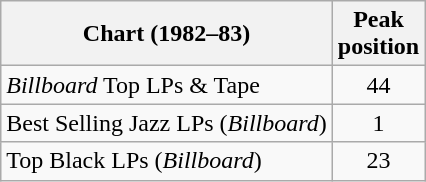<table class="wikitable">
<tr>
<th>Chart (1982–83)</th>
<th>Peak<br>position</th>
</tr>
<tr>
<td><em>Billboard</em> Top LPs & Tape</td>
<td align="center">44</td>
</tr>
<tr>
<td>Best Selling Jazz LPs (<em>Billboard</em>)</td>
<td align="center">1</td>
</tr>
<tr>
<td>Top Black LPs (<em>Billboard</em>)</td>
<td align="center">23</td>
</tr>
</table>
